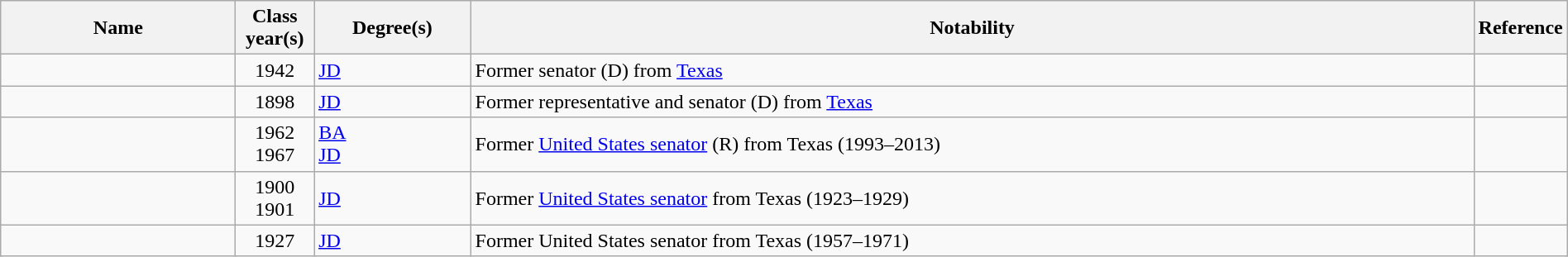<table class="wikitable sortable" style="width:100%">
<tr>
<th style="width:15%;">Name</th>
<th style="width:5%;">Class year(s)</th>
<th style="width:10%;">Degree(s)</th>
<th style="width:*;" class="unsortable">Notability</th>
<th style="width:5%;" class="unsortable">Reference</th>
</tr>
<tr>
<td></td>
<td style="text-align:center;">1942</td>
<td><a href='#'>JD</a></td>
<td>Former senator (D) from <a href='#'>Texas</a></td>
<td style="text-align:center;"></td>
</tr>
<tr>
<td></td>
<td style="text-align:center;">1898</td>
<td><a href='#'>JD</a></td>
<td>Former representative and senator (D) from <a href='#'>Texas</a></td>
<td style="text-align:center;"></td>
</tr>
<tr>
<td></td>
<td style="text-align:center;">1962<br>1967</td>
<td><a href='#'>BA</a><br><a href='#'>JD</a></td>
<td>Former <a href='#'>United States senator</a> (R) from Texas (1993–2013)</td>
<td style="text-align:center;"></td>
</tr>
<tr>
<td></td>
<td style="text-align:center;">1900<br>1901</td>
<td><a href='#'>JD</a></td>
<td>Former <a href='#'>United States senator</a> from Texas (1923–1929)</td>
<td style="text-align:center;"></td>
</tr>
<tr>
<td></td>
<td style="text-align:center;">1927</td>
<td><a href='#'>JD</a></td>
<td>Former United States senator from Texas (1957–1971)</td>
<td style="text-align:center;"></td>
</tr>
</table>
